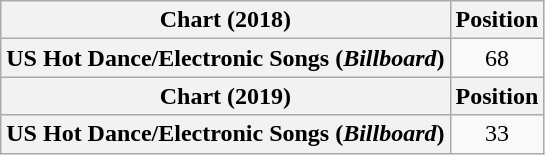<table class="wikitable plainrowheaders" style="text-align:center">
<tr>
<th scope="col">Chart (2018)</th>
<th scope="col">Position</th>
</tr>
<tr>
<th scope="row">US Hot Dance/Electronic Songs (<em>Billboard</em>)</th>
<td>68</td>
</tr>
<tr>
<th scope="col">Chart (2019)</th>
<th scope="col">Position</th>
</tr>
<tr>
<th scope="row">US Hot Dance/Electronic Songs (<em>Billboard</em>)</th>
<td>33</td>
</tr>
</table>
